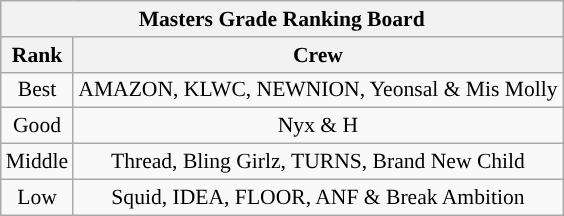<table class="wikitable mw-collapsible mw-collapsed" style="text-align:center; font-size:90%">
<tr style="text-align:left|">
<th colspan="2">Masters Grade Ranking Board</th>
</tr>
<tr>
<th>Rank</th>
<th>Crew</th>
</tr>
<tr>
<td>Best</td>
<td>AMAZON, KLWC, NEWNION, Yeonsal & Mis Molly</td>
</tr>
<tr>
<td>Good</td>
<td>Nyx & H</td>
</tr>
<tr>
<td>Middle</td>
<td>Thread, Bling Girlz, TURNS, Brand New Child</td>
</tr>
<tr>
<td>Low</td>
<td>Squid, IDEA, FLOOR, ANF & Break Ambition</td>
</tr>
</table>
